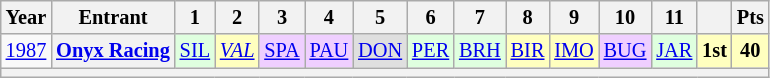<table class="wikitable" style="text-align:center; font-size:85%">
<tr>
<th>Year</th>
<th>Entrant</th>
<th>1</th>
<th>2</th>
<th>3</th>
<th>4</th>
<th>5</th>
<th>6</th>
<th>7</th>
<th>8</th>
<th>9</th>
<th>10</th>
<th>11</th>
<th></th>
<th>Pts</th>
</tr>
<tr>
<td><a href='#'>1987</a></td>
<th nowrap><a href='#'>Onyx Racing</a></th>
<td style="background:#DFFFDF;"><a href='#'>SIL</a><br></td>
<td style="background:#FFFFBF;"><em><a href='#'>VAL</a></em><br></td>
<td style="background:#EFCFFF;"><a href='#'>SPA</a><br></td>
<td style="background:#EFCFFF;"><a href='#'>PAU</a><br></td>
<td style="background:#DFDFDF;"><a href='#'>DON</a><br></td>
<td style="background:#DFFFDF;"><a href='#'>PER</a><br></td>
<td style="background:#DFFFDF;"><a href='#'>BRH</a><br></td>
<td style="background:#FFFFBF;"><a href='#'>BIR</a><br></td>
<td style="background:#FFFFBF;"><a href='#'>IMO</a><br></td>
<td style="background:#EFCFFF;"><a href='#'>BUG</a><br></td>
<td style="background:#DFFFDF;"><a href='#'>JAR</a><br></td>
<td style="background:#FFFFBF;"><strong>1st</strong></td>
<td style="background:#FFFFBF;"><strong>40</strong></td>
</tr>
<tr>
<th colspan="15"></th>
</tr>
</table>
